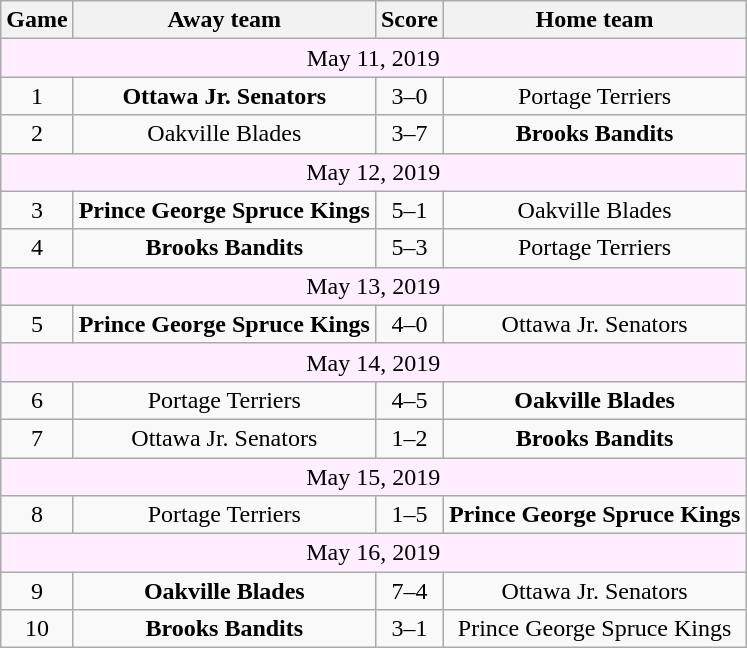<table class="wikitable" style="text-align:center">
<tr>
<th>Game</th>
<th>Away team</th>
<th>Score</th>
<th>Home team</th>
</tr>
<tr>
<td colspan=4; bgcolor=#fef>May 11, 2019</td>
</tr>
<tr>
<td>1</td>
<td><strong>Ottawa Jr. Senators</strong></td>
<td>3–0</td>
<td>Portage Terriers</td>
</tr>
<tr>
<td>2</td>
<td>Oakville Blades</td>
<td>3–7</td>
<td><strong>Brooks Bandits</strong></td>
</tr>
<tr>
<td colspan=4; bgcolor=#fef>May 12, 2019</td>
</tr>
<tr>
<td>3</td>
<td><strong>Prince George Spruce Kings</strong></td>
<td>5–1</td>
<td>Oakville Blades</td>
</tr>
<tr>
<td>4</td>
<td><strong>Brooks Bandits</strong></td>
<td>5–3</td>
<td>Portage Terriers</td>
</tr>
<tr>
<td colspan=4; bgcolor=#fef>May 13, 2019</td>
</tr>
<tr>
<td>5</td>
<td><strong>Prince George Spruce Kings</strong></td>
<td>4–0</td>
<td>Ottawa Jr. Senators</td>
</tr>
<tr>
<td colspan=4; bgcolor=#fef>May 14, 2019</td>
</tr>
<tr>
<td>6</td>
<td>Portage Terriers</td>
<td>4–5</td>
<td><strong>Oakville Blades</strong></td>
</tr>
<tr>
<td>7</td>
<td>Ottawa Jr. Senators</td>
<td>1–2</td>
<td><strong>Brooks Bandits</strong></td>
</tr>
<tr>
<td colspan=4; bgcolor=#fef>May 15, 2019</td>
</tr>
<tr>
<td>8</td>
<td>Portage Terriers</td>
<td>1–5</td>
<td><strong>Prince George Spruce Kings</strong></td>
</tr>
<tr>
<td colspan=4; bgcolor=#fef>May 16, 2019</td>
</tr>
<tr>
<td>9</td>
<td><strong>Oakville Blades</strong></td>
<td>7–4</td>
<td>Ottawa Jr. Senators</td>
</tr>
<tr>
<td>10</td>
<td><strong>Brooks Bandits</strong></td>
<td>3–1</td>
<td>Prince George Spruce Kings</td>
</tr>
</table>
